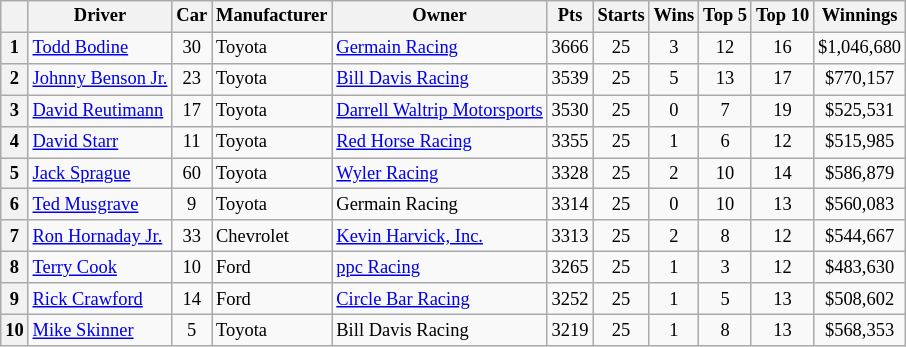<table class="wikitable" style="font-size:77%; text-align:center">
<tr valign="center">
<th valign="middle"></th>
<th valign="middle">Driver</th>
<th valign="middle">Car</th>
<th valign="middle">Manufacturer</th>
<th valign="middle">Owner</th>
<th valign="middle">Pts</th>
<th valign="middle">Starts</th>
<th valign="middle">Wins</th>
<th valign="middle">Top 5</th>
<th valign="middle">Top 10</th>
<th valign="middle">Winnings</th>
</tr>
<tr>
<th>1</th>
<td align="left"><a href='#'>Todd Bodine</a></td>
<td>30</td>
<td align="left">Toyota</td>
<td align="left"><a href='#'>Germain Racing</a></td>
<td>3666</td>
<td>25</td>
<td>3</td>
<td>12</td>
<td>16</td>
<td>$1,046,680</td>
</tr>
<tr>
<th>2</th>
<td align="left"><a href='#'>Johnny Benson Jr.</a></td>
<td>23</td>
<td align="left">Toyota</td>
<td align="left"><a href='#'>Bill Davis Racing</a></td>
<td>3539</td>
<td>25</td>
<td>5</td>
<td>13</td>
<td>17</td>
<td>$770,157</td>
</tr>
<tr>
<th>3</th>
<td align="left"><a href='#'>David Reutimann</a></td>
<td>17</td>
<td align="left">Toyota</td>
<td align="left"><a href='#'>Darrell Waltrip Motorsports</a></td>
<td>3530</td>
<td>25</td>
<td>0</td>
<td>7</td>
<td>19</td>
<td>$525,531</td>
</tr>
<tr>
<th>4</th>
<td align="left"><a href='#'>David Starr</a></td>
<td>11</td>
<td align="left">Toyota</td>
<td align="left"><a href='#'>Red Horse Racing</a></td>
<td>3355</td>
<td>25</td>
<td>1</td>
<td>6</td>
<td>12</td>
<td>$515,985</td>
</tr>
<tr>
<th>5</th>
<td align="left"><a href='#'>Jack Sprague</a></td>
<td>60</td>
<td align="left">Toyota</td>
<td align="left"><a href='#'>Wyler Racing</a></td>
<td>3328</td>
<td>25</td>
<td>2</td>
<td>10</td>
<td>14</td>
<td>$586,879</td>
</tr>
<tr>
<th>6</th>
<td align="left"><a href='#'>Ted Musgrave</a></td>
<td>9</td>
<td align="left">Toyota</td>
<td align="left">Germain Racing</td>
<td>3314</td>
<td>25</td>
<td>0</td>
<td>10</td>
<td>13</td>
<td>$560,083</td>
</tr>
<tr>
<th>7</th>
<td align="left"><a href='#'>Ron Hornaday Jr.</a></td>
<td>33</td>
<td align="left">Chevrolet</td>
<td align="left"><a href='#'>Kevin Harvick, Inc.</a></td>
<td>3313</td>
<td>25</td>
<td>2</td>
<td>8</td>
<td>12</td>
<td>$544,667</td>
</tr>
<tr>
<th>8</th>
<td align="left"><a href='#'>Terry Cook</a></td>
<td>10</td>
<td align="left">Ford</td>
<td align="left"><a href='#'>ppc Racing</a></td>
<td>3265</td>
<td>25</td>
<td>1</td>
<td>3</td>
<td>12</td>
<td>$483,630</td>
</tr>
<tr>
<th>9</th>
<td align="left"><a href='#'>Rick Crawford</a></td>
<td>14</td>
<td align="left">Ford</td>
<td align="left"><a href='#'>Circle Bar Racing</a></td>
<td>3252</td>
<td>25</td>
<td>1</td>
<td>5</td>
<td>13</td>
<td>$508,602</td>
</tr>
<tr>
<th>10</th>
<td align="left"><a href='#'>Mike Skinner</a></td>
<td>5</td>
<td align="left">Toyota</td>
<td align="left">Bill Davis Racing</td>
<td>3219</td>
<td>25</td>
<td>1</td>
<td>8</td>
<td>13</td>
<td>$568,353</td>
</tr>
</table>
